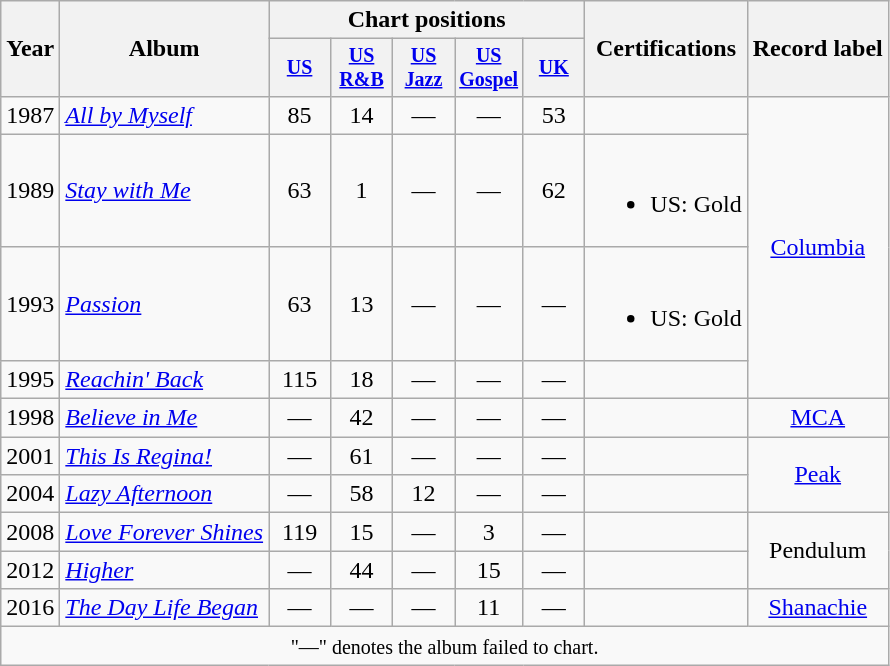<table class="wikitable" style="text-align:center;">
<tr>
<th rowspan="2">Year</th>
<th rowspan="2">Album</th>
<th colspan="5">Chart positions</th>
<th rowspan="2">Certifications<br></th>
<th rowspan="2">Record label</th>
</tr>
<tr style="font-size:smaller;">
<th style="width:35px;"><a href='#'>US</a><br></th>
<th style="width:35px;"><a href='#'>US R&B</a><br></th>
<th style="width:35px;"><a href='#'>US Jazz</a><br></th>
<th style="width:35px;"><a href='#'>US Gospel</a><br></th>
<th style="width:35px;"><a href='#'>UK</a><br></th>
</tr>
<tr>
<td>1987</td>
<td style="text-align:left;"><em><a href='#'>All by Myself</a></em></td>
<td>85</td>
<td>14</td>
<td>—</td>
<td>—</td>
<td>53</td>
<td></td>
<td rowspan="4"><a href='#'>Columbia</a></td>
</tr>
<tr>
<td>1989</td>
<td style="text-align:left;"><em><a href='#'>Stay with Me</a></em></td>
<td>63</td>
<td>1</td>
<td>—</td>
<td>—</td>
<td>62</td>
<td><br><ul><li>US: Gold</li></ul></td>
</tr>
<tr>
<td>1993</td>
<td style="text-align:left;"><em><a href='#'>Passion</a></em></td>
<td>63</td>
<td>13</td>
<td>—</td>
<td>—</td>
<td>—</td>
<td><br><ul><li>US: Gold</li></ul></td>
</tr>
<tr>
<td>1995</td>
<td style="text-align:left;"><em><a href='#'>Reachin' Back</a></em></td>
<td>115</td>
<td>18</td>
<td>—</td>
<td>—</td>
<td>—</td>
<td></td>
</tr>
<tr>
<td>1998</td>
<td style="text-align:left;"><em><a href='#'>Believe in Me</a></em></td>
<td>—</td>
<td>42</td>
<td>—</td>
<td>—</td>
<td>—</td>
<td></td>
<td><a href='#'>MCA</a></td>
</tr>
<tr>
<td>2001</td>
<td style="text-align:left;"><em><a href='#'>This Is Regina!</a></em></td>
<td>—</td>
<td>61</td>
<td>—</td>
<td>—</td>
<td>—</td>
<td></td>
<td rowspan="2"><a href='#'>Peak</a></td>
</tr>
<tr>
<td>2004</td>
<td style="text-align:left;"><em><a href='#'>Lazy Afternoon</a></em></td>
<td>—</td>
<td>58</td>
<td>12</td>
<td>—</td>
<td>—</td>
<td></td>
</tr>
<tr>
<td>2008</td>
<td style="text-align:left;"><em><a href='#'>Love Forever Shines</a></em></td>
<td>119</td>
<td>15</td>
<td>—</td>
<td>3</td>
<td>—</td>
<td></td>
<td rowspan="2">Pendulum</td>
</tr>
<tr>
<td>2012</td>
<td style="text-align:left;"><em><a href='#'>Higher</a></em></td>
<td>—</td>
<td>44</td>
<td>—</td>
<td>15</td>
<td>—</td>
<td></td>
</tr>
<tr>
<td>2016</td>
<td style="text-align:left;"><em><a href='#'>The Day Life Began</a></em></td>
<td>—</td>
<td>—</td>
<td>—</td>
<td>11</td>
<td>—</td>
<td></td>
<td><a href='#'>Shanachie</a></td>
</tr>
<tr>
<td style="text-align:center;" colspan="9"><small>"—" denotes the album failed to chart.</small></td>
</tr>
</table>
